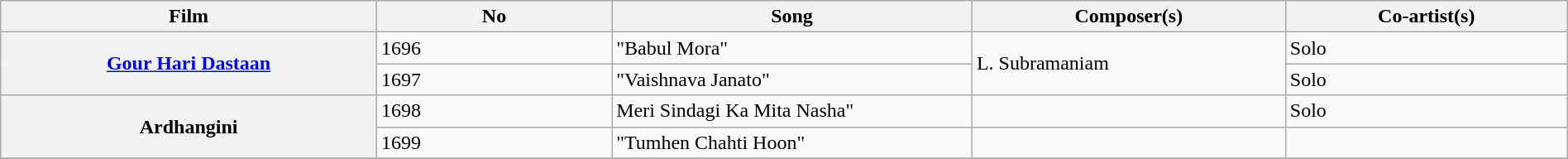<table class="wikitable plainrowheaders" style="width:100%; textcolor:#000">
<tr>
<th scope="col" style="width:24%;">Film</th>
<th>No</th>
<th scope="col" style="width:23%;">Song</th>
<th scope="col" style="width:20%;">Composer(s)</th>
<th scope="col" style="width:18%;">Co-artist(s)</th>
</tr>
<tr>
<th rowspan=2><a href='#'>Gour Hari Dastaan</a></th>
<td>1696</td>
<td>"Babul Mora"</td>
<td rowspan=2>L. Subramaniam</td>
<td>Solo</td>
</tr>
<tr>
<td>1697</td>
<td>"Vaishnava Janato"</td>
<td>Solo</td>
</tr>
<tr>
<th rowspan=2>Ardhangini</th>
<td>1698</td>
<td>Meri Sindagi Ka Mita Nasha"</td>
<td></td>
<td>Solo</td>
</tr>
<tr>
<td>1699</td>
<td>"Tumhen Chahti Hoon"</td>
<td></td>
<td></td>
</tr>
<tr>
</tr>
</table>
